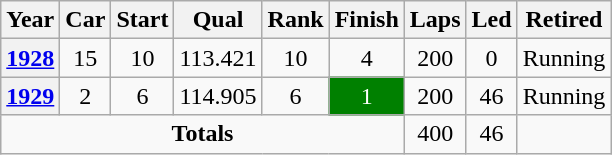<table class="wikitable" style="text-align:center">
<tr>
<th>Year</th>
<th>Car</th>
<th>Start</th>
<th>Qual</th>
<th>Rank</th>
<th>Finish</th>
<th>Laps</th>
<th>Led</th>
<th>Retired</th>
</tr>
<tr>
<th><a href='#'>1928</a></th>
<td>15</td>
<td>10</td>
<td>113.421</td>
<td>10</td>
<td>4</td>
<td>200</td>
<td>0</td>
<td>Running</td>
</tr>
<tr>
<th><a href='#'>1929</a></th>
<td>2</td>
<td>6</td>
<td>114.905</td>
<td>6</td>
<td style="background:green;color:white">1</td>
<td>200</td>
<td>46</td>
<td>Running</td>
</tr>
<tr>
<td colspan=6><strong>Totals</strong></td>
<td>400</td>
<td>46</td>
<td></td>
</tr>
</table>
